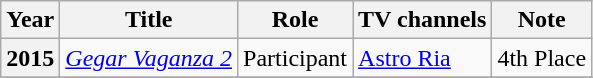<table class="wikitable">
<tr>
<th>Year</th>
<th>Title</th>
<th>Role</th>
<th>TV channels</th>
<th>Note</th>
</tr>
<tr>
<th>2015</th>
<td><em><a href='#'>Gegar Vaganza 2</a></em></td>
<td>Participant</td>
<td><a href='#'>Astro Ria</a></td>
<td>4th Place</td>
</tr>
<tr>
</tr>
</table>
